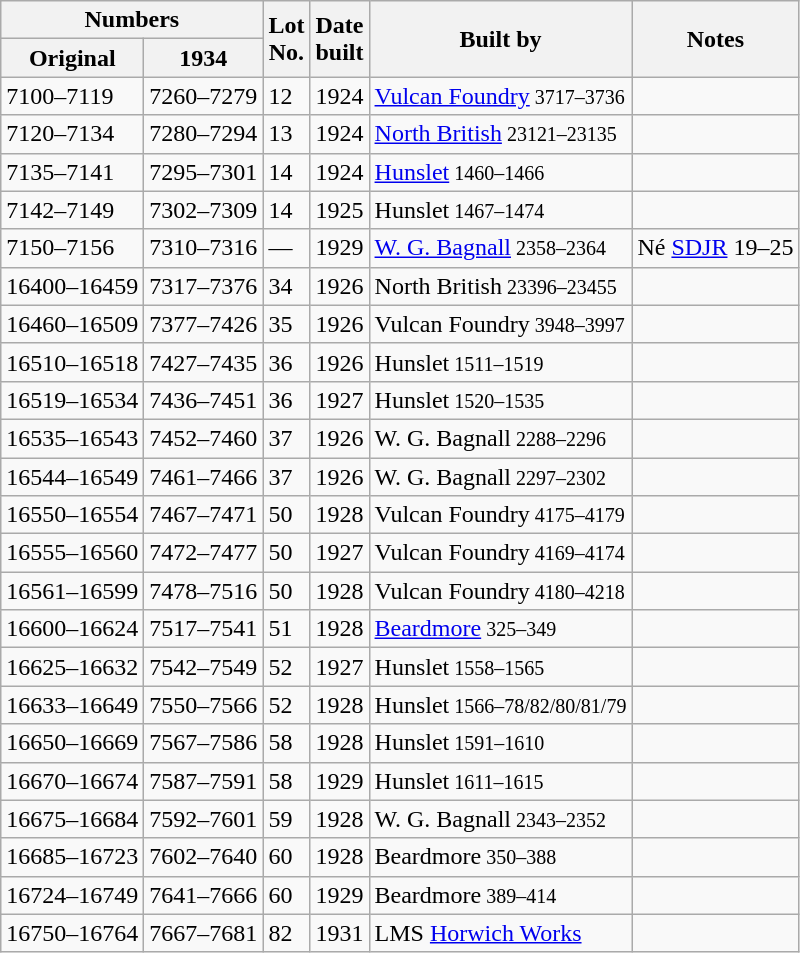<table class="wikitable">
<tr>
<th colspan=2>Numbers</th>
<th rowspan=2>Lot<br>No.</th>
<th rowspan=2>Date<br>built</th>
<th rowspan=2>Built by</th>
<th rowspan=2>Notes</th>
</tr>
<tr>
<th>Original</th>
<th>1934</th>
</tr>
<tr>
<td>7100–7119</td>
<td>7260–7279</td>
<td>12</td>
<td>1924</td>
<td><a href='#'>Vulcan Foundry</a><small> 3717–3736</small></td>
<td></td>
</tr>
<tr>
<td>7120–7134</td>
<td>7280–7294</td>
<td>13</td>
<td>1924</td>
<td><a href='#'>North British</a><small> 23121–23135</small></td>
<td></td>
</tr>
<tr>
<td>7135–7141</td>
<td>7295–7301</td>
<td>14</td>
<td>1924</td>
<td><a href='#'>Hunslet</a><small> 1460–1466</small></td>
<td></td>
</tr>
<tr>
<td>7142–7149</td>
<td>7302–7309</td>
<td>14</td>
<td>1925</td>
<td>Hunslet<small> 1467–1474</small></td>
<td></td>
</tr>
<tr>
<td>7150–7156</td>
<td>7310–7316</td>
<td>—</td>
<td>1929</td>
<td><a href='#'>W. G. Bagnall</a><small> 2358–2364</small></td>
<td>Né <a href='#'>SDJR</a> 19–25</td>
</tr>
<tr>
<td>16400–16459</td>
<td>7317–7376</td>
<td>34</td>
<td>1926</td>
<td>North British<small> 23396–23455</small></td>
<td></td>
</tr>
<tr>
<td>16460–16509</td>
<td>7377–7426</td>
<td>35</td>
<td>1926</td>
<td>Vulcan Foundry<small> 3948–3997</small></td>
<td></td>
</tr>
<tr>
<td>16510–16518</td>
<td>7427–7435</td>
<td>36</td>
<td>1926</td>
<td>Hunslet<small> 1511–1519</small></td>
<td></td>
</tr>
<tr>
<td>16519–16534</td>
<td>7436–7451</td>
<td>36</td>
<td>1927</td>
<td>Hunslet<small> 1520–1535</small></td>
<td></td>
</tr>
<tr>
<td>16535–16543</td>
<td>7452–7460</td>
<td>37</td>
<td>1926</td>
<td>W. G. Bagnall<small> 2288–2296</small></td>
<td></td>
</tr>
<tr>
<td>16544–16549</td>
<td>7461–7466</td>
<td>37</td>
<td>1926</td>
<td>W. G. Bagnall<small> 2297–2302</small></td>
<td></td>
</tr>
<tr>
<td>16550–16554</td>
<td>7467–7471</td>
<td>50</td>
<td>1928</td>
<td>Vulcan Foundry<small> 4175–4179</small></td>
<td></td>
</tr>
<tr>
<td>16555–16560</td>
<td>7472–7477</td>
<td>50</td>
<td>1927</td>
<td>Vulcan Foundry<small> 4169–4174</small></td>
<td></td>
</tr>
<tr>
<td>16561–16599</td>
<td>7478–7516</td>
<td>50</td>
<td>1928</td>
<td>Vulcan Foundry<small> 4180–4218</small></td>
<td></td>
</tr>
<tr>
<td>16600–16624</td>
<td>7517–7541</td>
<td>51</td>
<td>1928</td>
<td><a href='#'>Beardmore</a><small> 325–349</small></td>
<td></td>
</tr>
<tr>
<td>16625–16632</td>
<td>7542–7549</td>
<td>52</td>
<td>1927</td>
<td>Hunslet<small> 1558–1565</small></td>
<td></td>
</tr>
<tr>
<td>16633–16649</td>
<td>7550–7566</td>
<td>52</td>
<td>1928</td>
<td>Hunslet<small> 1566–78/82/80/81/79</small></td>
<td></td>
</tr>
<tr>
<td>16650–16669</td>
<td>7567–7586</td>
<td>58</td>
<td>1928</td>
<td>Hunslet<small> 1591–1610</small></td>
<td></td>
</tr>
<tr>
<td>16670–16674</td>
<td>7587–7591</td>
<td>58</td>
<td>1929</td>
<td>Hunslet<small> 1611–1615</small></td>
<td></td>
</tr>
<tr>
<td>16675–16684</td>
<td>7592–7601</td>
<td>59</td>
<td>1928</td>
<td>W. G. Bagnall<small> 2343–2352</small></td>
<td></td>
</tr>
<tr>
<td>16685–16723</td>
<td>7602–7640</td>
<td>60</td>
<td>1928</td>
<td>Beardmore<small> 350–388</small></td>
<td></td>
</tr>
<tr>
<td>16724–16749</td>
<td>7641–7666</td>
<td>60</td>
<td>1929</td>
<td>Beardmore<small> 389–414</small></td>
<td></td>
</tr>
<tr>
<td>16750–16764</td>
<td>7667–7681</td>
<td>82</td>
<td>1931</td>
<td>LMS <a href='#'>Horwich Works</a></td>
<td></td>
</tr>
</table>
